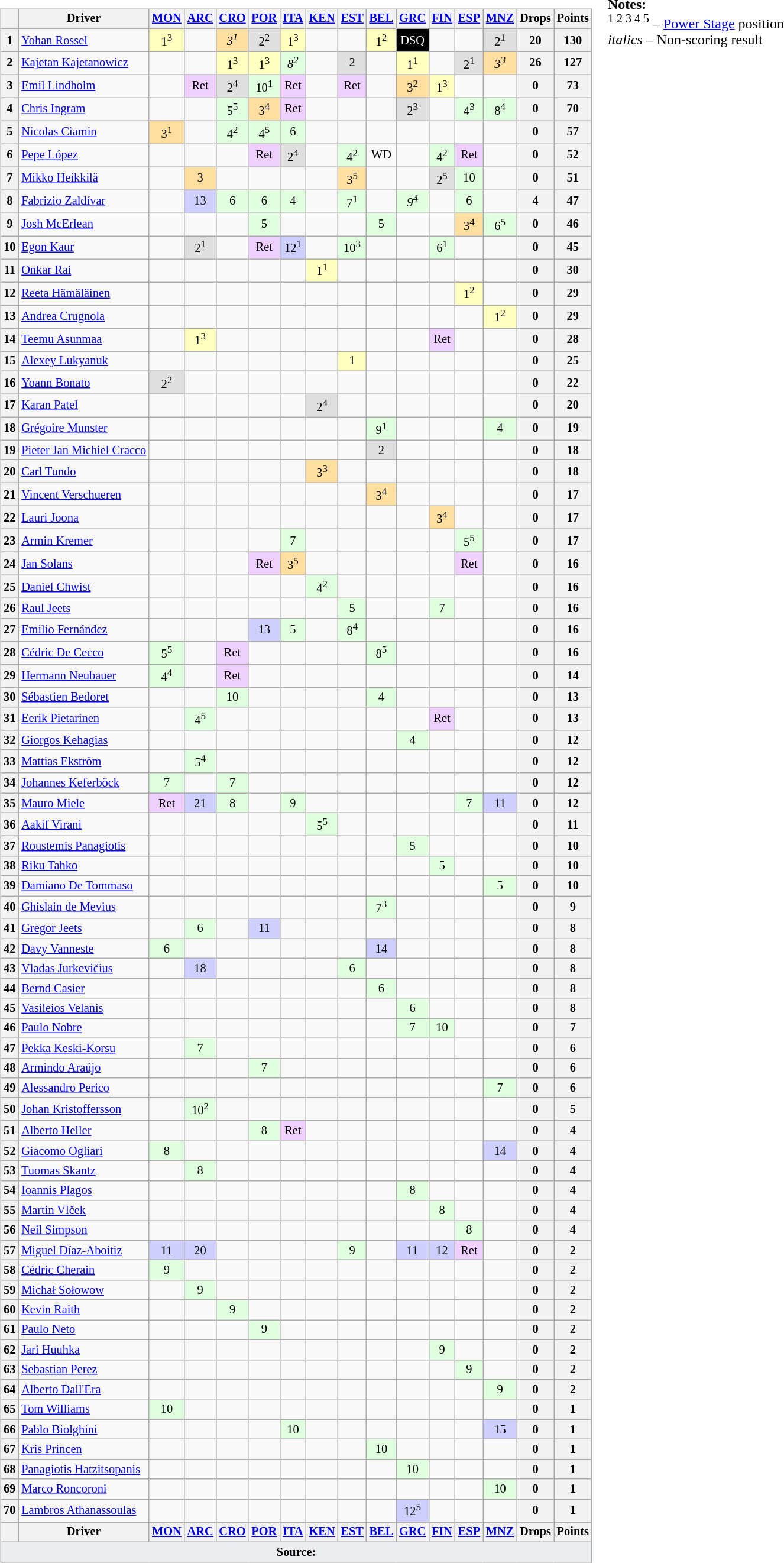<table>
<tr>
<td valign="top"><br><table class="wikitable" style="font-size: 85%; text-align: center">
<tr valign="top">
<th valign="middle"></th>
<th valign="middle">Driver</th>
<th><a href='#'>MON</a><br></th>
<th><a href='#'>ARC</a><br></th>
<th><a href='#'>CRO</a><br></th>
<th><a href='#'>POR</a><br></th>
<th><a href='#'>ITA</a><br></th>
<th><a href='#'>KEN</a><br></th>
<th><a href='#'>EST</a><br></th>
<th><a href='#'>BEL</a><br></th>
<th><a href='#'>GRC</a><br></th>
<th><a href='#'>FIN</a><br></th>
<th><a href='#'>ESP</a><br></th>
<th><a href='#'>MNZ</a><br></th>
<th valign="middle">Drops</th>
<th valign="middle">Points</th>
</tr>
<tr>
<th>1</th>
<td align="left"> <a href='#'>Yohan Rossel</a></td>
<td style="background:#ffffbf">1<sup>3</sup></td>
<td></td>
<td style="background:#ffdf9f"><em>3<sup>1</sup></em></td>
<td style="background:#dfdfdf">2<sup>2</sup></td>
<td style="background:#ffffbf">1<sup>3</sup></td>
<td></td>
<td></td>
<td style="background:#ffffbf">1<sup>2</sup></td>
<td style="background:#000000; color:white">DSQ</td>
<td></td>
<td></td>
<td style="background:#dfdfdf">2<sup>1</sup></td>
<th>20</th>
<th>130</th>
</tr>
<tr>
<th>2</th>
<td align="left"> <a href='#'>Kajetan Kajetanowicz</a></td>
<td></td>
<td></td>
<td style="background:#ffffbf">1<sup>3</sup></td>
<td style="background:#ffffbf">1<sup>3</sup></td>
<td style="background:#dfffdf"><em>8<sup>2</sup></em></td>
<td></td>
<td style="background:#dfdfdf">2</td>
<td></td>
<td style="background:#ffffbf">1<sup>1</sup></td>
<td></td>
<td style="background:#dfdfdf">2<sup>1</sup></td>
<td style="background:#ffdf9f"><em>3<sup>3</sup></em></td>
<th>26</th>
<th>127</th>
</tr>
<tr>
<th>3</th>
<td align="left"> <a href='#'>Emil Lindholm</a></td>
<td></td>
<td style="background:#efcfff">Ret</td>
<td style="background:#dfdfdf">2<sup>4</sup></td>
<td style="background:#dfffdf">10<sup>1</sup></td>
<td style="background:#efcfff">Ret</td>
<td></td>
<td style="background:#efcfff">Ret</td>
<td></td>
<td style="background:#ffdf9f">3<sup>2</sup></td>
<td style="background:#ffffbf">1<sup>3</sup></td>
<td></td>
<td></td>
<th>0</th>
<th>73</th>
</tr>
<tr>
<th>4</th>
<td align="left"> <a href='#'>Chris Ingram</a></td>
<td></td>
<td></td>
<td style="background:#dfffdf">5<sup>5</sup></td>
<td style="background:#ffdf9f">3<sup>4</sup></td>
<td style="background:#efcfff">Ret</td>
<td></td>
<td></td>
<td></td>
<td style="background:#dfdfdf">2<sup>3</sup></td>
<td></td>
<td style="background:#dfffdf">4<sup>3</sup></td>
<td style="background:#dfffdf">8<sup>4</sup></td>
<th>0</th>
<th>70</th>
</tr>
<tr>
<th>5</th>
<td align="left"> <a href='#'>Nicolas Ciamin</a></td>
<td style="background:#ffdf9f">3<sup>1</sup></td>
<td></td>
<td style="background:#dfffdf">4<sup>2</sup></td>
<td style="background:#dfffdf">4<sup>5</sup></td>
<td style="background:#dfffdf">6</td>
<td></td>
<td></td>
<td></td>
<td></td>
<td></td>
<td></td>
<td></td>
<th>0</th>
<th>57</th>
</tr>
<tr>
<th>6</th>
<td align="left"> <a href='#'>Pepe López</a></td>
<td></td>
<td></td>
<td></td>
<td style="background:#efcfff">Ret</td>
<td style="background:#dfdfdf">2<sup>4</sup></td>
<td></td>
<td style="background:#dfffdf">4<sup>2</sup></td>
<td>WD</td>
<td></td>
<td style="background:#dfffdf">4<sup>2</sup></td>
<td style="background:#efcfff">Ret</td>
<td></td>
<th>0</th>
<th>52</th>
</tr>
<tr>
<th>7</th>
<td align="left"> <a href='#'>Mikko Heikkilä</a></td>
<td></td>
<td style="background:#ffdf9f">3</td>
<td></td>
<td></td>
<td></td>
<td></td>
<td style="background:#ffdf9f">3<sup>5</sup></td>
<td></td>
<td></td>
<td style="background:#dfdfdf">2<sup>5</sup></td>
<td style="background:#dfffdf">10</td>
<td></td>
<th>0</th>
<th>51</th>
</tr>
<tr>
<th>8</th>
<td align="left"> <a href='#'>Fabrizio Zaldívar</a></td>
<td></td>
<td style="background:#cfcfff">13</td>
<td style="background:#dfffdf">6</td>
<td style="background:#dfffdf">6</td>
<td style="background:#dfffdf">4</td>
<td></td>
<td style="background:#dfffdf">7<sup>1</sup></td>
<td></td>
<td style="background:#dfffdf"><em>9<sup>4</sup></em></td>
<td></td>
<td style="background:#dfffdf">6</td>
<td></td>
<th>4</th>
<th>47</th>
</tr>
<tr>
<th>9</th>
<td align="left"> <a href='#'>Josh McErlean</a></td>
<td></td>
<td></td>
<td></td>
<td style="background:#dfffdf">5</td>
<td></td>
<td></td>
<td></td>
<td style="background:#dfffdf">5</td>
<td></td>
<td></td>
<td style="background:#ffdf9f">3<sup>4</sup></td>
<td style="background:#dfffdf">6<sup>5</sup></td>
<th>0</th>
<th>46</th>
</tr>
<tr>
<th>10</th>
<td align="left"> <a href='#'>Egon Kaur</a></td>
<td></td>
<td style="background:#dfdfdf">2<sup>1</sup></td>
<td></td>
<td style="background:#efcfff">Ret</td>
<td style="background:#cfcfff">12<sup>1</sup></td>
<td></td>
<td style="background:#dfffdf">10<sup>3</sup></td>
<td></td>
<td></td>
<td style="background:#dfffdf">6<sup>1</sup></td>
<td></td>
<td></td>
<th>0</th>
<th>45</th>
</tr>
<tr>
<th>11</th>
<td align="left"> <a href='#'>Onkar Rai</a></td>
<td></td>
<td></td>
<td></td>
<td></td>
<td></td>
<td style="background:#ffffbf">1<sup>1</sup></td>
<td></td>
<td></td>
<td></td>
<td></td>
<td></td>
<td></td>
<th>0</th>
<th>30</th>
</tr>
<tr>
<th>12</th>
<td align="left"> <a href='#'>Reeta Hämäläinen</a></td>
<td></td>
<td></td>
<td></td>
<td></td>
<td></td>
<td></td>
<td></td>
<td></td>
<td></td>
<td></td>
<td style="background:#ffffbf">1<sup>2</sup></td>
<td></td>
<th>0</th>
<th>29</th>
</tr>
<tr>
<th>13</th>
<td align="left"> <a href='#'>Andrea Crugnola</a></td>
<td></td>
<td></td>
<td></td>
<td></td>
<td></td>
<td></td>
<td></td>
<td></td>
<td></td>
<td></td>
<td></td>
<td style="background:#ffffbf">1<sup>2</sup></td>
<th>0</th>
<th>29</th>
</tr>
<tr>
<th>14</th>
<td align="left"> <a href='#'>Teemu Asunmaa</a></td>
<td></td>
<td style="background:#ffffbf">1<sup>3</sup></td>
<td></td>
<td></td>
<td></td>
<td></td>
<td></td>
<td></td>
<td></td>
<td style="background:#efcfff">Ret</td>
<td></td>
<td></td>
<th>0</th>
<th>28</th>
</tr>
<tr>
<th>15</th>
<td align="left"> <a href='#'>Alexey Lukyanuk</a></td>
<td></td>
<td></td>
<td></td>
<td></td>
<td></td>
<td></td>
<td style="background:#ffffbf">1</td>
<td></td>
<td></td>
<td></td>
<td></td>
<td></td>
<th>0</th>
<th>25</th>
</tr>
<tr>
<th>16</th>
<td align="left"> <a href='#'>Yoann Bonato</a></td>
<td style="background:#dfdfdf">2<sup>2</sup></td>
<td></td>
<td></td>
<td></td>
<td></td>
<td></td>
<td></td>
<td></td>
<td></td>
<td></td>
<td></td>
<td></td>
<th>0</th>
<th>22</th>
</tr>
<tr>
<th>17</th>
<td align="left"> <a href='#'>Karan Patel</a></td>
<td></td>
<td></td>
<td></td>
<td></td>
<td></td>
<td style="background:#dfdfdf">2<sup>4</sup></td>
<td></td>
<td></td>
<td></td>
<td></td>
<td></td>
<td></td>
<th>0</th>
<th>20</th>
</tr>
<tr>
<th>18</th>
<td align="left"> <a href='#'>Grégoire Munster</a></td>
<td></td>
<td></td>
<td></td>
<td></td>
<td></td>
<td></td>
<td></td>
<td style="background:#dfffdf">9<sup>1</sup></td>
<td></td>
<td></td>
<td></td>
<td style="background:#dfffdf">4</td>
<th>0</th>
<th>19</th>
</tr>
<tr>
<th>19</th>
<td align="left"> <a href='#'>Pieter Jan Michiel Cracco</a></td>
<td></td>
<td></td>
<td></td>
<td></td>
<td></td>
<td></td>
<td></td>
<td style="background:#dfdfdf">2</td>
<td></td>
<td></td>
<td></td>
<td></td>
<th>0</th>
<th>18</th>
</tr>
<tr>
<th>20</th>
<td align="left"> <a href='#'>Carl Tundo</a></td>
<td></td>
<td></td>
<td></td>
<td></td>
<td></td>
<td style="background:#ffdf9f">3<sup>3</sup></td>
<td></td>
<td></td>
<td></td>
<td></td>
<td></td>
<td></td>
<th>0</th>
<th>18</th>
</tr>
<tr>
<th>21</th>
<td align="left"> <a href='#'>Vincent Verschueren</a></td>
<td></td>
<td></td>
<td></td>
<td></td>
<td></td>
<td></td>
<td></td>
<td style="background:#ffdf9f">3<sup>4</sup></td>
<td></td>
<td></td>
<td></td>
<td></td>
<th>0</th>
<th>17</th>
</tr>
<tr>
<th>22</th>
<td align="left"> <a href='#'>Lauri Joona</a></td>
<td></td>
<td></td>
<td></td>
<td></td>
<td></td>
<td></td>
<td></td>
<td></td>
<td></td>
<td style="background:#ffdf9f">3<sup>4</sup></td>
<td></td>
<td></td>
<th>0</th>
<th>17</th>
</tr>
<tr>
<th>23</th>
<td align="left"> <a href='#'>Armin Kremer</a></td>
<td></td>
<td></td>
<td></td>
<td></td>
<td style="background:#dfffdf">7</td>
<td></td>
<td></td>
<td></td>
<td></td>
<td></td>
<td style="background:#dfffdf">5<sup>5</sup></td>
<td></td>
<th>0</th>
<th>17</th>
</tr>
<tr>
<th>24</th>
<td align="left"> <a href='#'>Jan Solans</a></td>
<td></td>
<td></td>
<td></td>
<td style="background:#efcfff">Ret</td>
<td style="background:#ffdf9f">3<sup>5</sup></td>
<td></td>
<td></td>
<td></td>
<td></td>
<td></td>
<td style="background:#efcfff">Ret</td>
<td></td>
<th>0</th>
<th>16</th>
</tr>
<tr>
<th>25</th>
<td align="left"> <a href='#'>Daniel Chwist</a></td>
<td></td>
<td></td>
<td></td>
<td></td>
<td></td>
<td style="background:#dfffdf">4<sup>2</sup></td>
<td></td>
<td></td>
<td></td>
<td></td>
<td></td>
<td></td>
<th>0</th>
<th>16</th>
</tr>
<tr>
<th>26</th>
<td align="left"> <a href='#'>Raul Jeets</a></td>
<td></td>
<td></td>
<td></td>
<td></td>
<td></td>
<td></td>
<td style="background:#dfffdf">5</td>
<td></td>
<td></td>
<td style="background:#dfffdf">7</td>
<td></td>
<td></td>
<th>0</th>
<th>16</th>
</tr>
<tr>
<th>27</th>
<td align="left"> <a href='#'>Emilio Fernández</a></td>
<td></td>
<td></td>
<td></td>
<td style="background:#cfcfff">13</td>
<td style="background:#dfffdf">5</td>
<td></td>
<td style="background:#dfffdf">8<sup>4</sup></td>
<td></td>
<td></td>
<td></td>
<td></td>
<td></td>
<th>0</th>
<th>16</th>
</tr>
<tr>
<th>28</th>
<td align="left"> <a href='#'>Cédric De Cecco</a></td>
<td style="background:#dfffdf">5<sup>5</sup></td>
<td></td>
<td style="background:#efcfff">Ret</td>
<td></td>
<td></td>
<td></td>
<td></td>
<td style="background:#dfffdf">8<sup>5</sup></td>
<td></td>
<td></td>
<td></td>
<td></td>
<th>0</th>
<th>16</th>
</tr>
<tr>
<th>29</th>
<td align="left"> <a href='#'>Hermann Neubauer</a></td>
<td style="background:#dfffdf">4<sup>4</sup></td>
<td></td>
<td style="background:#efcfff">Ret</td>
<td></td>
<td></td>
<td></td>
<td></td>
<td></td>
<td></td>
<td></td>
<td></td>
<td></td>
<th>0</th>
<th>14</th>
</tr>
<tr>
<th>30</th>
<td align="left"> <a href='#'>Sébastien Bedoret</a></td>
<td></td>
<td></td>
<td style="background:#dfffdf">10</td>
<td></td>
<td></td>
<td></td>
<td></td>
<td style="background:#dfffdf">4</td>
<td></td>
<td></td>
<td></td>
<td></td>
<th>0</th>
<th>13</th>
</tr>
<tr>
<th>31</th>
<td align="left"> <a href='#'>Eerik Pietarinen</a></td>
<td></td>
<td style="background:#dfffdf">4<sup>5</sup></td>
<td></td>
<td></td>
<td></td>
<td></td>
<td></td>
<td></td>
<td></td>
<td style="background:#efcfff">Ret</td>
<td></td>
<td></td>
<th>0</th>
<th>13</th>
</tr>
<tr>
<th>32</th>
<td align="left"> <a href='#'>Giorgos Kehagias</a></td>
<td></td>
<td></td>
<td></td>
<td></td>
<td></td>
<td></td>
<td></td>
<td></td>
<td style="background:#dfffdf">4</td>
<td></td>
<td></td>
<td></td>
<th>0</th>
<th>12</th>
</tr>
<tr>
<th>33</th>
<td align="left"> <a href='#'>Mattias Ekström</a></td>
<td></td>
<td style="background:#dfffdf">5<sup>4</sup></td>
<td></td>
<td></td>
<td></td>
<td></td>
<td></td>
<td></td>
<td></td>
<td></td>
<td></td>
<td></td>
<th>0</th>
<th>12</th>
</tr>
<tr>
<th>34</th>
<td align="left" nowrap> <a href='#'>Johannes Keferböck</a></td>
<td style="background:#dfffdf">7</td>
<td></td>
<td style="background:#dfffdf">7</td>
<td></td>
<td></td>
<td></td>
<td></td>
<td></td>
<td></td>
<td></td>
<td></td>
<td></td>
<th>0</th>
<th>12</th>
</tr>
<tr>
<th>35</th>
<td align="left"> <a href='#'>Mauro Miele</a></td>
<td style="background:#efcfff">Ret</td>
<td style="background:#cfcfff">21</td>
<td style="background:#dfffdf">8</td>
<td></td>
<td style="background:#dfffdf">9</td>
<td></td>
<td></td>
<td></td>
<td></td>
<td></td>
<td style="background:#dfffdf">7</td>
<td style="background:#cfcfff">11</td>
<th>0</th>
<th>12</th>
</tr>
<tr>
<th>36</th>
<td align="left"> <a href='#'>Aakif Virani</a></td>
<td></td>
<td></td>
<td></td>
<td></td>
<td></td>
<td style="background:#dfffdf">5<sup>5</sup></td>
<td></td>
<td></td>
<td></td>
<td></td>
<td></td>
<td></td>
<th>0</th>
<th>11</th>
</tr>
<tr>
<th>37</th>
<td align="left"> <a href='#'>Roustemis Panagiotis</a></td>
<td></td>
<td></td>
<td></td>
<td></td>
<td></td>
<td></td>
<td></td>
<td></td>
<td style="background:#dfffdf">5</td>
<td></td>
<td></td>
<td></td>
<th>0</th>
<th>10</th>
</tr>
<tr>
<th>38</th>
<td align="left"> <a href='#'>Riku Tahko</a></td>
<td></td>
<td></td>
<td></td>
<td></td>
<td></td>
<td></td>
<td></td>
<td></td>
<td></td>
<td style="background:#dfffdf">5</td>
<td></td>
<td></td>
<th>0</th>
<th>10</th>
</tr>
<tr>
<th>39</th>
<td align="left"> <a href='#'>Damiano De Tommaso</a></td>
<td></td>
<td></td>
<td></td>
<td></td>
<td></td>
<td></td>
<td></td>
<td></td>
<td></td>
<td></td>
<td></td>
<td style="background:#dfffdf">5</td>
<th>0</th>
<th>10</th>
</tr>
<tr>
<th>40</th>
<td align="left"> <a href='#'>Ghislain de Mevius</a></td>
<td></td>
<td></td>
<td></td>
<td></td>
<td></td>
<td></td>
<td></td>
<td style="background:#dfffdf">7<sup>3</sup></td>
<td></td>
<td></td>
<td></td>
<td></td>
<th>0</th>
<th>9</th>
</tr>
<tr>
<th>41</th>
<td align="left"> <a href='#'>Gregor Jeets</a></td>
<td></td>
<td style="background:#dfffdf">6</td>
<td></td>
<td style="background:#cfcfff">11</td>
<td></td>
<td></td>
<td></td>
<td></td>
<td></td>
<td></td>
<td></td>
<td></td>
<th>0</th>
<th>8</th>
</tr>
<tr>
<th>42</th>
<td align="left"> <a href='#'>Davy Vanneste</a></td>
<td style="background:#dfffdf">6</td>
<td></td>
<td></td>
<td></td>
<td></td>
<td></td>
<td></td>
<td style="background:#cfcfff">14</td>
<td></td>
<td></td>
<td></td>
<td></td>
<th>0</th>
<th>8</th>
</tr>
<tr>
<th>43</th>
<td align="left"> <a href='#'>Vladas Jurkevičius</a></td>
<td></td>
<td style="background:#cfcfff">18</td>
<td></td>
<td></td>
<td></td>
<td></td>
<td style="background:#dfffdf">6</td>
<td></td>
<td></td>
<td></td>
<td></td>
<td></td>
<th>0</th>
<th>8</th>
</tr>
<tr>
<th>44</th>
<td align="left"> <a href='#'>Bernd Casier</a></td>
<td></td>
<td></td>
<td></td>
<td></td>
<td></td>
<td></td>
<td></td>
<td style="background:#dfffdf">6</td>
<td></td>
<td></td>
<td></td>
<td></td>
<th>0</th>
<th>8</th>
</tr>
<tr>
<th>45</th>
<td align="left"> <a href='#'>Vasileios Velanis</a></td>
<td></td>
<td></td>
<td></td>
<td></td>
<td></td>
<td></td>
<td></td>
<td></td>
<td style="background:#dfffdf">6</td>
<td></td>
<td></td>
<td></td>
<th>0</th>
<th>8</th>
</tr>
<tr>
<th>46</th>
<td align="left"> <a href='#'>Paulo Nobre</a></td>
<td></td>
<td></td>
<td></td>
<td></td>
<td></td>
<td></td>
<td></td>
<td></td>
<td style="background:#dfffdf">7</td>
<td style="background:#dfffdf">10</td>
<td></td>
<td></td>
<th>0</th>
<th>7</th>
</tr>
<tr>
<th>47</th>
<td align="left"> <a href='#'>Pekka Keski-Korsu</a></td>
<td></td>
<td style="background:#dfffdf">7</td>
<td></td>
<td></td>
<td></td>
<td></td>
<td></td>
<td></td>
<td></td>
<td></td>
<td></td>
<td></td>
<th>0</th>
<th>6</th>
</tr>
<tr>
<th>48</th>
<td align="left"> <a href='#'>Armindo Araújo</a></td>
<td></td>
<td></td>
<td></td>
<td style="background:#dfffdf">7</td>
<td></td>
<td></td>
<td></td>
<td></td>
<td></td>
<td></td>
<td></td>
<td></td>
<th>0</th>
<th>6</th>
</tr>
<tr>
<th>49</th>
<td align="left"> <a href='#'>Alessandro Perico</a></td>
<td></td>
<td></td>
<td></td>
<td></td>
<td></td>
<td></td>
<td></td>
<td></td>
<td></td>
<td></td>
<td></td>
<td style="background:#dfffdf">7</td>
<th>0</th>
<th>6</th>
</tr>
<tr>
<th>50</th>
<td align="left"> <a href='#'>Johan Kristoffersson</a></td>
<td></td>
<td style="background:#dfffdf">10<sup>2</sup></td>
<td></td>
<td></td>
<td></td>
<td></td>
<td></td>
<td></td>
<td></td>
<td></td>
<td></td>
<td></td>
<th>0</th>
<th>5</th>
</tr>
<tr>
<th>51</th>
<td align="left"> <a href='#'>Alberto Heller</a></td>
<td></td>
<td></td>
<td></td>
<td style="background:#dfffdf">8</td>
<td style="background:#efcfff">Ret</td>
<td></td>
<td></td>
<td></td>
<td></td>
<td></td>
<td></td>
<td></td>
<th>0</th>
<th>4</th>
</tr>
<tr>
<th>52</th>
<td align="left"> <a href='#'>Giacomo Ogliari</a></td>
<td style="background:#dfffdf">8</td>
<td></td>
<td></td>
<td></td>
<td></td>
<td></td>
<td></td>
<td></td>
<td></td>
<td></td>
<td></td>
<td style="background:#cfcfff">14</td>
<th>0</th>
<th>4</th>
</tr>
<tr>
<th>53</th>
<td align="left"> <a href='#'>Tuomas Skantz</a></td>
<td></td>
<td style="background:#dfffdf">8</td>
<td></td>
<td></td>
<td></td>
<td></td>
<td></td>
<td></td>
<td></td>
<td></td>
<td></td>
<td></td>
<th>0</th>
<th>4</th>
</tr>
<tr>
<th>54</th>
<td align="left"> <a href='#'>Ioannis Plagos</a></td>
<td></td>
<td></td>
<td></td>
<td></td>
<td></td>
<td></td>
<td></td>
<td></td>
<td style="background:#dfffdf">8</td>
<td></td>
<td></td>
<td></td>
<th>0</th>
<th>4</th>
</tr>
<tr>
<th>55</th>
<td align="left"> <a href='#'>Martin Vlček</a></td>
<td></td>
<td></td>
<td></td>
<td></td>
<td></td>
<td></td>
<td></td>
<td></td>
<td></td>
<td style="background:#dfffdf">8</td>
<td></td>
<td></td>
<th>0</th>
<th>4</th>
</tr>
<tr>
<th>56</th>
<td align="left"> <a href='#'>Neil Simpson</a></td>
<td></td>
<td></td>
<td></td>
<td></td>
<td></td>
<td></td>
<td></td>
<td></td>
<td></td>
<td></td>
<td style="background:#dfffdf">8</td>
<td></td>
<th>0</th>
<th>4</th>
</tr>
<tr>
<th>57</th>
<td align="left"> <a href='#'>Miguel Díaz-Aboitiz</a></td>
<td style="background:#cfcfff">11</td>
<td style="background:#cfcfff">20</td>
<td></td>
<td></td>
<td></td>
<td></td>
<td style="background:#dfffdf">9</td>
<td></td>
<td style="background:#cfcfff">11</td>
<td style="background:#cfcfff">12</td>
<td style="background:#efcfff">Ret</td>
<td></td>
<th>0</th>
<th>2</th>
</tr>
<tr>
<th>58</th>
<td align="left"> <a href='#'>Cédric Cherain</a></td>
<td style="background:#dfffdf">9</td>
<td></td>
<td></td>
<td></td>
<td></td>
<td></td>
<td></td>
<td></td>
<td></td>
<td></td>
<td></td>
<td></td>
<th>0</th>
<th>2</th>
</tr>
<tr>
<th>59</th>
<td align="left"> <a href='#'>Michał Sołowow</a></td>
<td></td>
<td style="background:#dfffdf">9</td>
<td></td>
<td></td>
<td></td>
<td></td>
<td></td>
<td></td>
<td></td>
<td></td>
<td></td>
<td></td>
<th>0</th>
<th>2</th>
</tr>
<tr>
<th>60</th>
<td align="left"> <a href='#'>Kevin Raith</a></td>
<td></td>
<td></td>
<td style="background:#dfffdf">9</td>
<td></td>
<td></td>
<td></td>
<td></td>
<td></td>
<td></td>
<td></td>
<td></td>
<td></td>
<th>0</th>
<th>2</th>
</tr>
<tr>
<th>61</th>
<td align="left"> <a href='#'>Paulo Neto</a></td>
<td></td>
<td></td>
<td></td>
<td style="background:#dfffdf">9</td>
<td></td>
<td></td>
<td></td>
<td></td>
<td></td>
<td></td>
<td></td>
<td></td>
<th>0</th>
<th>2</th>
</tr>
<tr>
<th>62</th>
<td align="left"> <a href='#'>Jari Huuhka</a></td>
<td></td>
<td></td>
<td></td>
<td></td>
<td></td>
<td></td>
<td></td>
<td></td>
<td></td>
<td style="background:#dfffdf">9</td>
<td></td>
<td></td>
<th>0</th>
<th>2</th>
</tr>
<tr>
<th>63</th>
<td align="left"> <a href='#'>Sebastian Perez</a></td>
<td></td>
<td></td>
<td></td>
<td></td>
<td></td>
<td></td>
<td></td>
<td></td>
<td></td>
<td></td>
<td style="background:#dfffdf">9</td>
<td></td>
<th>0</th>
<th>2</th>
</tr>
<tr>
<th>64</th>
<td align="left"> <a href='#'>Alberto Dall'Era</a></td>
<td></td>
<td></td>
<td></td>
<td></td>
<td></td>
<td></td>
<td></td>
<td></td>
<td></td>
<td></td>
<td></td>
<td style="background:#dfffdf">9</td>
<th>0</th>
<th>2</th>
</tr>
<tr>
<th>65</th>
<td align="left"> <a href='#'>Tom Williams</a></td>
<td style="background:#dfffdf">10</td>
<td></td>
<td></td>
<td></td>
<td></td>
<td></td>
<td></td>
<td></td>
<td></td>
<td></td>
<td></td>
<td></td>
<th>0</th>
<th>1</th>
</tr>
<tr>
<th>66</th>
<td align="left"> <a href='#'>Pablo Biolghini</a></td>
<td></td>
<td></td>
<td></td>
<td></td>
<td style="background:#dfffdf">10</td>
<td></td>
<td></td>
<td></td>
<td></td>
<td></td>
<td></td>
<td style="background:#cfcfff">15</td>
<th>0</th>
<th>1</th>
</tr>
<tr>
<th>67</th>
<td align="left"> <a href='#'>Kris Princen</a></td>
<td></td>
<td></td>
<td></td>
<td></td>
<td></td>
<td></td>
<td></td>
<td style="background:#dfffdf">10</td>
<td></td>
<td></td>
<td></td>
<td></td>
<th>0</th>
<th>1</th>
</tr>
<tr>
<th>68</th>
<td align="left"> <a href='#'>Panagiotis Hatzitsopanis</a></td>
<td></td>
<td></td>
<td></td>
<td></td>
<td></td>
<td></td>
<td></td>
<td></td>
<td style="background:#dfffdf">10</td>
<td></td>
<td></td>
<td></td>
<th>0</th>
<th>1</th>
</tr>
<tr>
<th>69</th>
<td align="left"> <a href='#'>Marco Roncoroni</a></td>
<td></td>
<td></td>
<td></td>
<td></td>
<td></td>
<td></td>
<td></td>
<td></td>
<td></td>
<td></td>
<td></td>
<td style="background:#dfffdf">10</td>
<th>0</th>
<th>1</th>
</tr>
<tr>
<th>70</th>
<td align="left"> <a href='#'>Lambros Athanassoulas</a></td>
<td></td>
<td></td>
<td></td>
<td></td>
<td></td>
<td></td>
<td></td>
<td></td>
<td style="background:#cfcfff">12<sup>5</sup></td>
<td></td>
<td></td>
<td></td>
<th>0</th>
<th>1</th>
</tr>
<tr>
<th valign="middle"></th>
<th valign="middle">Driver</th>
<th><a href='#'>MON</a><br></th>
<th><a href='#'>ARC</a><br></th>
<th><a href='#'>CRO</a><br></th>
<th><a href='#'>POR</a><br></th>
<th><a href='#'>ITA</a><br></th>
<th><a href='#'>KEN</a><br></th>
<th><a href='#'>EST</a><br></th>
<th><a href='#'>BEL</a><br></th>
<th><a href='#'>GRC</a><br></th>
<th><a href='#'>FIN</a><br></th>
<th><a href='#'>ESP</a><br></th>
<th><a href='#'>MNZ</a><br></th>
<th valign="middle">Drops</th>
<th valign="middle">Points</th>
</tr>
<tr>
<td colspan="16" style="background-color:#EAECF0;text-align:center"><strong>Source:</strong></td>
</tr>
</table>
</td>
<td valign="top"><br>
<span><strong>Notes:</strong><br><sup>1 2 3 4 5</sup> – <a href='#'>Power Stage</a> position<br><em>italics</em> – Non-scoring result</span></td>
</tr>
</table>
